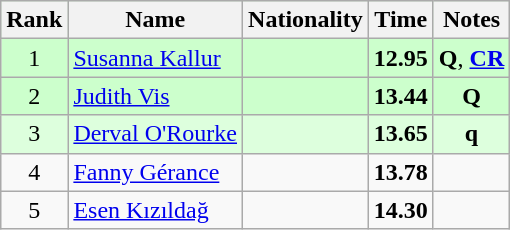<table class="wikitable sortable" style="text-align:center">
<tr bgcolor=ccffcc>
<th>Rank</th>
<th>Name</th>
<th>Nationality</th>
<th>Time</th>
<th>Notes</th>
</tr>
<tr bgcolor=ccffcc>
<td>1</td>
<td align=left><a href='#'>Susanna Kallur</a></td>
<td align=left></td>
<td><strong>12.95</strong></td>
<td><strong>Q</strong>, <strong><a href='#'>CR</a></strong></td>
</tr>
<tr bgcolor=ccffcc>
<td>2</td>
<td align=left><a href='#'>Judith Vis</a></td>
<td align=left></td>
<td><strong>13.44</strong></td>
<td><strong>Q</strong></td>
</tr>
<tr bgcolor=ddffdd>
<td>3</td>
<td align=left><a href='#'>Derval O'Rourke</a></td>
<td align=left></td>
<td><strong>13.65</strong></td>
<td><strong>q</strong></td>
</tr>
<tr>
<td>4</td>
<td align=left><a href='#'>Fanny Gérance</a></td>
<td align=left></td>
<td><strong>13.78</strong></td>
<td></td>
</tr>
<tr>
<td>5</td>
<td align=left><a href='#'>Esen Kızıldağ</a></td>
<td align=left></td>
<td><strong>14.30</strong></td>
<td></td>
</tr>
</table>
